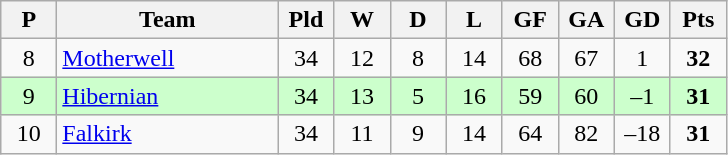<table class="wikitable" style="text-align: center;">
<tr>
<th width=30>P</th>
<th width=140>Team</th>
<th width=30>Pld</th>
<th width=30>W</th>
<th width=30>D</th>
<th width=30>L</th>
<th width=30>GF</th>
<th width=30>GA</th>
<th width=30>GD</th>
<th width=30>Pts</th>
</tr>
<tr>
<td>8</td>
<td align=left><a href='#'>Motherwell</a></td>
<td>34</td>
<td>12</td>
<td>8</td>
<td>14</td>
<td>68</td>
<td>67</td>
<td>1</td>
<td><strong>32</strong></td>
</tr>
<tr style="background:#ccffcc;">
<td>9</td>
<td align=left><a href='#'>Hibernian</a></td>
<td>34</td>
<td>13</td>
<td>5</td>
<td>16</td>
<td>59</td>
<td>60</td>
<td>–1</td>
<td><strong>31</strong></td>
</tr>
<tr>
<td>10</td>
<td align=left><a href='#'>Falkirk</a></td>
<td>34</td>
<td>11</td>
<td>9</td>
<td>14</td>
<td>64</td>
<td>82</td>
<td>–18</td>
<td><strong>31</strong></td>
</tr>
</table>
